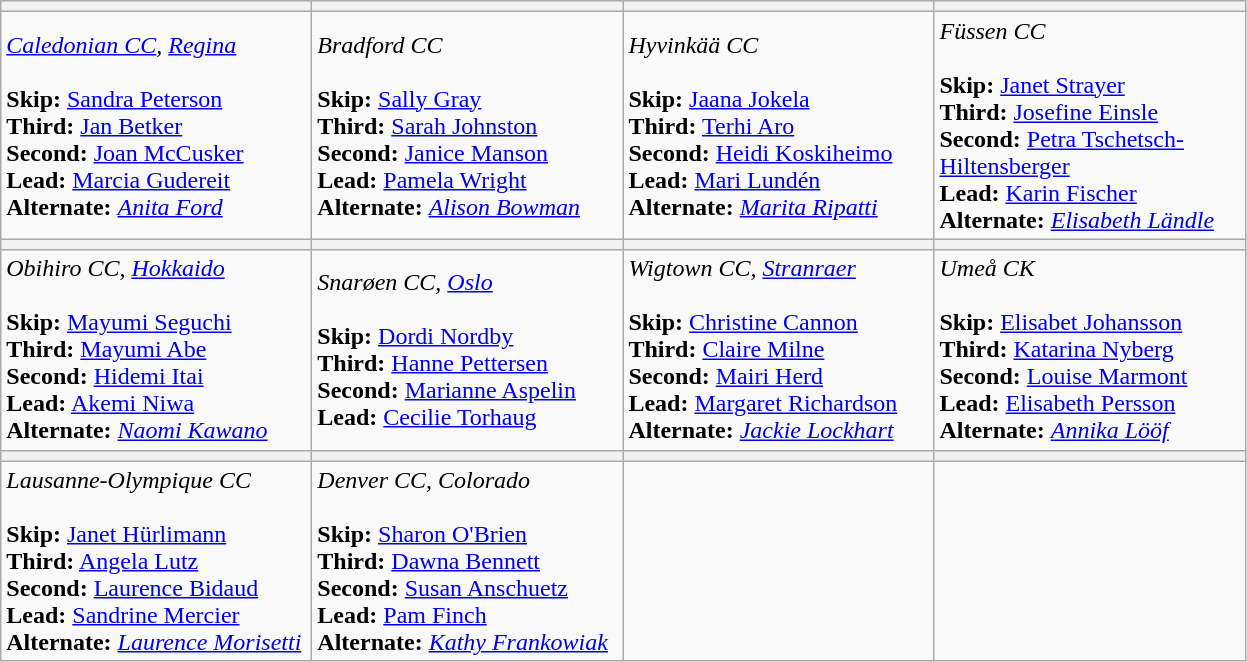<table class="wikitable">
<tr>
<th bgcolor="#efefef" width="200"></th>
<th bgcolor="#efefef" width="200"></th>
<th bgcolor="#efefef" width="200"></th>
<th bgcolor="#efefef" width="200"></th>
</tr>
<tr>
<td><em><a href='#'>Caledonian CC</a>, <a href='#'>Regina</a></em> <br><br><strong>Skip:</strong> <a href='#'>Sandra Peterson</a> <br>
<strong>Third:</strong> <a href='#'>Jan Betker</a><br>
<strong>Second:</strong> <a href='#'>Joan McCusker</a><br>
<strong>Lead:</strong> <a href='#'>Marcia Gudereit</a><br>
<strong>Alternate:</strong> <em><a href='#'>Anita Ford</a></em></td>
<td><em>Bradford CC</em> <br><br><strong>Skip:</strong> <a href='#'>Sally Gray</a><br>
<strong>Third:</strong> <a href='#'>Sarah Johnston</a><br>
<strong>Second:</strong> <a href='#'>Janice Manson</a><br>
<strong>Lead:</strong> <a href='#'>Pamela Wright</a><br>
<strong>Alternate:</strong> <em><a href='#'>Alison Bowman</a></em></td>
<td><em>Hyvinkää CC</em><br><br><strong>Skip:</strong> <a href='#'>Jaana Jokela</a> <br>
<strong>Third:</strong> <a href='#'>Terhi Aro</a><br>
<strong>Second:</strong> <a href='#'>Heidi Koskiheimo</a><br>
<strong>Lead:</strong> <a href='#'>Mari Lundén</a><br>
<strong>Alternate:</strong> <em><a href='#'>Marita Ripatti</a></em></td>
<td><em>Füssen CC</em> <br><br><strong>Skip:</strong> <a href='#'>Janet Strayer</a><br>
<strong>Third:</strong> <a href='#'>Josefine Einsle</a><br>
<strong>Second:</strong> <a href='#'>Petra Tschetsch-Hiltensberger</a><br>
<strong>Lead:</strong> <a href='#'>Karin Fischer</a><br>
<strong>Alternate:</strong> <em><a href='#'>Elisabeth Ländle</a></em></td>
</tr>
<tr>
<th bgcolor="#efefef" width="200"></th>
<th bgcolor="#efefef" width="200"></th>
<th bgcolor="#efefef" width="200"></th>
<th bgcolor="#efefef" width="200"></th>
</tr>
<tr>
<td><em>Obihiro CC, <a href='#'>Hokkaido</a></em> <br><br><strong>Skip:</strong> <a href='#'>Mayumi Seguchi</a><br>
<strong>Third:</strong> <a href='#'>Mayumi Abe</a><br>
<strong>Second:</strong> <a href='#'>Hidemi Itai</a><br>
<strong>Lead:</strong> <a href='#'>Akemi Niwa</a><br>
<strong>Alternate:</strong> <em><a href='#'>Naomi Kawano</a></em></td>
<td><em>Snarøen CC, <a href='#'>Oslo</a></em> <br><br><strong>Skip:</strong> <a href='#'>Dordi Nordby</a><br>
<strong>Third:</strong> <a href='#'>Hanne Pettersen</a><br>
<strong>Second:</strong> <a href='#'>Marianne Aspelin</a><br>
<strong>Lead:</strong> <a href='#'>Cecilie Torhaug</a></td>
<td><em>Wigtown CC, <a href='#'>Stranraer</a></em> <br><br><strong>Skip:</strong> <a href='#'>Christine Cannon</a><br>
<strong>Third:</strong> <a href='#'>Claire Milne</a><br>
<strong>Second:</strong> <a href='#'>Mairi Herd</a><br>
<strong>Lead:</strong> <a href='#'>Margaret Richardson</a><br>
<strong>Alternate:</strong> <em><a href='#'>Jackie Lockhart</a></em></td>
<td><em>Umeå CK</em> <br><br><strong>Skip:</strong> <a href='#'>Elisabet Johansson</a><br>
<strong>Third:</strong> <a href='#'>Katarina Nyberg</a><br>
<strong>Second:</strong> <a href='#'>Louise Marmont</a><br>
<strong>Lead:</strong> <a href='#'>Elisabeth Persson</a><br>
<strong>Alternate:</strong> <em><a href='#'>Annika Lööf</a></em></td>
</tr>
<tr>
<th bgcolor="#efefef" width="200"></th>
<th bgcolor="#efefef" width="200"></th>
<th bgcolor="#efefef" width="200"></th>
<th bgcolor="#efefef" width="200"></th>
</tr>
<tr>
<td><em>Lausanne-Olympique CC</em> <br><br><strong>Skip:</strong> <a href='#'>Janet Hürlimann</a><br>
<strong>Third:</strong> <a href='#'>Angela Lutz</a><br>
<strong>Second:</strong> <a href='#'>Laurence Bidaud</a><br>
<strong>Lead:</strong> <a href='#'>Sandrine Mercier</a><br>
<strong>Alternate:</strong> <em><a href='#'>Laurence Morisetti</a></em></td>
<td><em>Denver CC, Colorado</em> <br><br><strong>Skip:</strong> <a href='#'>Sharon O'Brien</a><br>
<strong>Third:</strong> <a href='#'>Dawna Bennett</a><br>
<strong>Second:</strong> <a href='#'>Susan Anschuetz</a><br>
<strong>Lead:</strong> <a href='#'>Pam Finch</a><br>
<strong>Alternate:</strong> <em><a href='#'>Kathy Frankowiak</a></em></td>
<td></td>
<td></td>
</tr>
</table>
